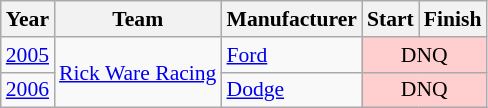<table class="wikitable" style="font-size: 90%;">
<tr>
<th>Year</th>
<th>Team</th>
<th>Manufacturer</th>
<th>Start</th>
<th>Finish</th>
</tr>
<tr>
<td><a href='#'>2005</a></td>
<td rowspan=2 nowrap><a href='#'>Rick Ware Racing</a></td>
<td><a href='#'>Ford</a></td>
<td colspan=2 align=center style="background:#FFCFCF;">DNQ</td>
</tr>
<tr>
<td><a href='#'>2006</a></td>
<td><a href='#'>Dodge</a></td>
<td colspan=2 align=center style="background:#FFCFCF;">DNQ</td>
</tr>
</table>
